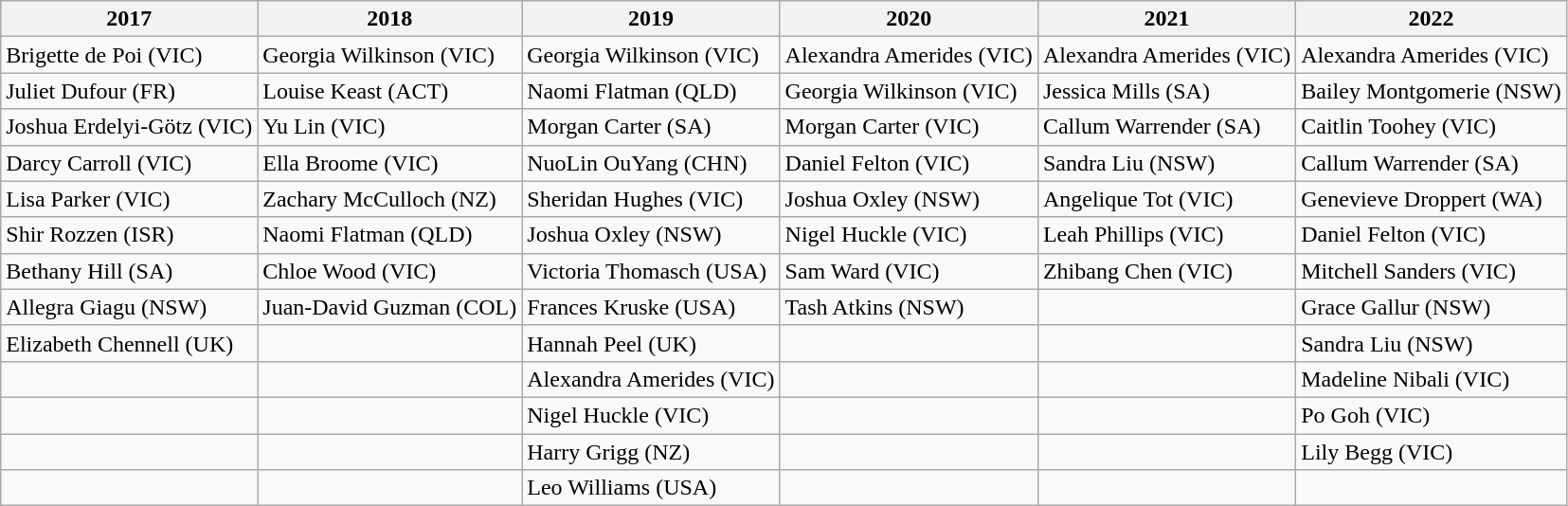<table class="wikitable mw-collapsible mw-collapsed">
<tr>
<th>2017</th>
<th>2018</th>
<th>2019</th>
<th>2020</th>
<th>2021</th>
<th>2022</th>
</tr>
<tr>
<td>Brigette de Poi (VIC)</td>
<td>Georgia Wilkinson (VIC)</td>
<td>Georgia Wilkinson (VIC)</td>
<td>Alexandra Amerides (VIC)</td>
<td>Alexandra Amerides (VIC)</td>
<td>Alexandra Amerides (VIC)</td>
</tr>
<tr>
<td>Juliet Dufour (FR)</td>
<td>Louise Keast (ACT)</td>
<td>Naomi Flatman (QLD)</td>
<td>Georgia Wilkinson (VIC)</td>
<td>Jessica Mills (SA)</td>
<td>Bailey Montgomerie (NSW)</td>
</tr>
<tr>
<td>Joshua Erdelyi-Götz (VIC)</td>
<td>Yu Lin (VIC)</td>
<td>Morgan Carter (SA)</td>
<td>Morgan Carter (VIC)</td>
<td>Callum Warrender (SA)</td>
<td>Caitlin Toohey (VIC)</td>
</tr>
<tr>
<td>Darcy Carroll (VIC)</td>
<td>Ella Broome (VIC)</td>
<td>NuoLin OuYang (CHN)</td>
<td>Daniel Felton (VIC)</td>
<td>Sandra Liu (NSW)</td>
<td>Callum Warrender (SA)</td>
</tr>
<tr>
<td>Lisa Parker (VIC)</td>
<td>Zachary McCulloch (NZ)</td>
<td>Sheridan Hughes (VIC)</td>
<td>Joshua Oxley (NSW)</td>
<td>Angelique Tot (VIC)</td>
<td>Genevieve Droppert (WA)</td>
</tr>
<tr>
<td>Shir Rozzen (ISR)</td>
<td>Naomi Flatman (QLD)</td>
<td>Joshua Oxley (NSW)</td>
<td>Nigel Huckle (VIC)</td>
<td>Leah Phillips (VIC)</td>
<td>Daniel Felton (VIC)</td>
</tr>
<tr>
<td>Bethany Hill (SA)</td>
<td>Chloe Wood (VIC)</td>
<td>Victoria Thomasch (USA)</td>
<td>Sam Ward (VIC)</td>
<td>Zhibang Chen (VIC)</td>
<td>Mitchell Sanders (VIC)</td>
</tr>
<tr>
<td>Allegra Giagu (NSW)</td>
<td>Juan-David Guzman (COL)</td>
<td>Frances Kruske (USA)</td>
<td>Tash Atkins (NSW)</td>
<td></td>
<td>Grace Gallur (NSW)</td>
</tr>
<tr>
<td>Elizabeth Chennell (UK)</td>
<td></td>
<td>Hannah Peel (UK)</td>
<td></td>
<td></td>
<td>Sandra Liu (NSW)</td>
</tr>
<tr>
<td></td>
<td></td>
<td>Alexandra Amerides (VIC)</td>
<td></td>
<td></td>
<td>Madeline Nibali (VIC)</td>
</tr>
<tr>
<td></td>
<td></td>
<td>Nigel Huckle (VIC)</td>
<td></td>
<td></td>
<td>Po Goh (VIC)</td>
</tr>
<tr>
<td></td>
<td></td>
<td>Harry Grigg (NZ)</td>
<td></td>
<td></td>
<td>Lily Begg (VIC)</td>
</tr>
<tr>
<td></td>
<td></td>
<td>Leo Williams (USA)</td>
<td></td>
<td></td>
<td></td>
</tr>
</table>
